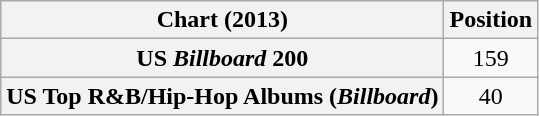<table class="wikitable sortable plainrowheaders" style="text-align:center">
<tr>
<th scope="col">Chart (2013)</th>
<th scope="col">Position</th>
</tr>
<tr>
<th scope="row">US <em>Billboard</em> 200</th>
<td>159</td>
</tr>
<tr>
<th scope="row">US Top R&B/Hip-Hop Albums (<em>Billboard</em>)</th>
<td>40</td>
</tr>
</table>
